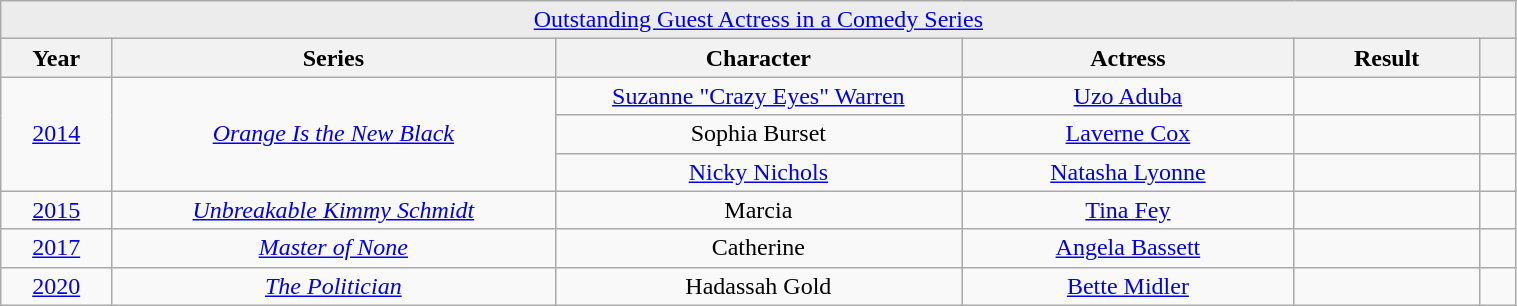<table class="wikitable plainrowheaders" style="font-size: 100%" width=80%>
<tr>
<td style="background: #ececec; color:grey; text-align:center;" colspan="10"><a href='#'>Outstanding Guest Actress in a Comedy Series</a></td>
</tr>
<tr>
<th width="6%">Year</th>
<th width="24%">Series</th>
<th width="22%">Character</th>
<th width="18%">Actress</th>
<th width="10%">Result</th>
<th width="2%"></th>
</tr>
<tr>
<td style="text-align:center;" rowspan="3"><a href='#'>2014</a></td>
<td style="text-align:center;" rowspan="3"><em><a href='#'>Orange Is the New Black</a></em></td>
<td style="text-align:center;"><a href='#'>Suzanne "Crazy Eyes" Warren</a></td>
<td style="text-align:center;"><a href='#'>Uzo Aduba</a></td>
<td></td>
<td style="text-align:center;"></td>
</tr>
<tr>
<td style="text-align:center;">Sophia Burset</td>
<td style="text-align:center;"><a href='#'>Laverne Cox</a></td>
<td></td>
<td style="text-align:center;"></td>
</tr>
<tr>
<td style="text-align:center;"><a href='#'>Nicky Nichols</a></td>
<td style="text-align:center;"><a href='#'>Natasha Lyonne</a></td>
<td></td>
<td style="text-align:center;"></td>
</tr>
<tr>
<td style="text-align:center;"><a href='#'>2015</a></td>
<td style="text-align:center;"><em><a href='#'>Unbreakable Kimmy Schmidt</a></em></td>
<td style="text-align:center;">Marcia</td>
<td style="text-align:center;"><a href='#'>Tina Fey</a></td>
<td></td>
<td style="text-align:center;"></td>
</tr>
<tr>
<td style="text-align:center;"><a href='#'>2017</a></td>
<td style="text-align:center;"><em><a href='#'>Master of None</a></em></td>
<td style="text-align:center;">Catherine</td>
<td style="text-align:center;"><a href='#'>Angela Bassett</a></td>
<td></td>
<td style="text-align:center;"></td>
</tr>
<tr>
<td style="text-align:center;"><a href='#'>2020</a></td>
<td style="text-align:center;"><em><a href='#'>The Politician</a></em></td>
<td style="text-align:center;">Hadassah Gold</td>
<td style="text-align:center;"><a href='#'>Bette Midler</a></td>
<td></td>
<td style="text-align:center;"></td>
</tr>
</table>
